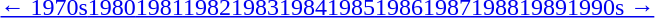<table id=toc class=toc summary=Contents>
<tr>
<th></th>
</tr>
<tr>
<td align=center><a href='#'>← 1970s</a><a href='#'>1980</a><a href='#'>1981</a><a href='#'>1982</a><a href='#'>1983</a><a href='#'>1984</a><a href='#'>1985</a><a href='#'>1986</a><a href='#'>1987</a><a href='#'>1988</a><a href='#'>1989</a><a href='#'>1990s →</a></td>
</tr>
</table>
